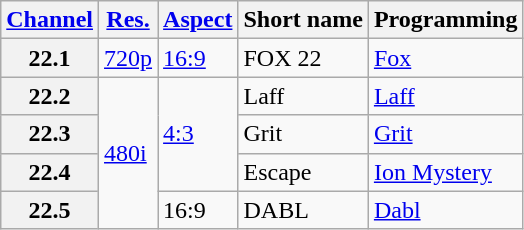<table class="wikitable">
<tr>
<th scope = "col"><a href='#'>Channel</a></th>
<th scope = "col"><a href='#'>Res.</a></th>
<th scope = "col"><a href='#'>Aspect</a></th>
<th scope = "col">Short name</th>
<th scope = "col">Programming</th>
</tr>
<tr>
<th scope = "row">22.1</th>
<td><a href='#'>720p</a></td>
<td><a href='#'>16:9</a></td>
<td>FOX 22</td>
<td><a href='#'>Fox</a></td>
</tr>
<tr>
<th scope = "row">22.2</th>
<td rowspan=4><a href='#'>480i</a></td>
<td rowspan=3><a href='#'>4:3</a></td>
<td>Laff</td>
<td><a href='#'>Laff</a></td>
</tr>
<tr>
<th scope = "row">22.3</th>
<td>Grit</td>
<td><a href='#'>Grit</a></td>
</tr>
<tr>
<th scope = "row">22.4</th>
<td>Escape</td>
<td><a href='#'>Ion Mystery</a></td>
</tr>
<tr>
<th scope = "row">22.5</th>
<td>16:9</td>
<td>DABL</td>
<td><a href='#'>Dabl</a></td>
</tr>
</table>
